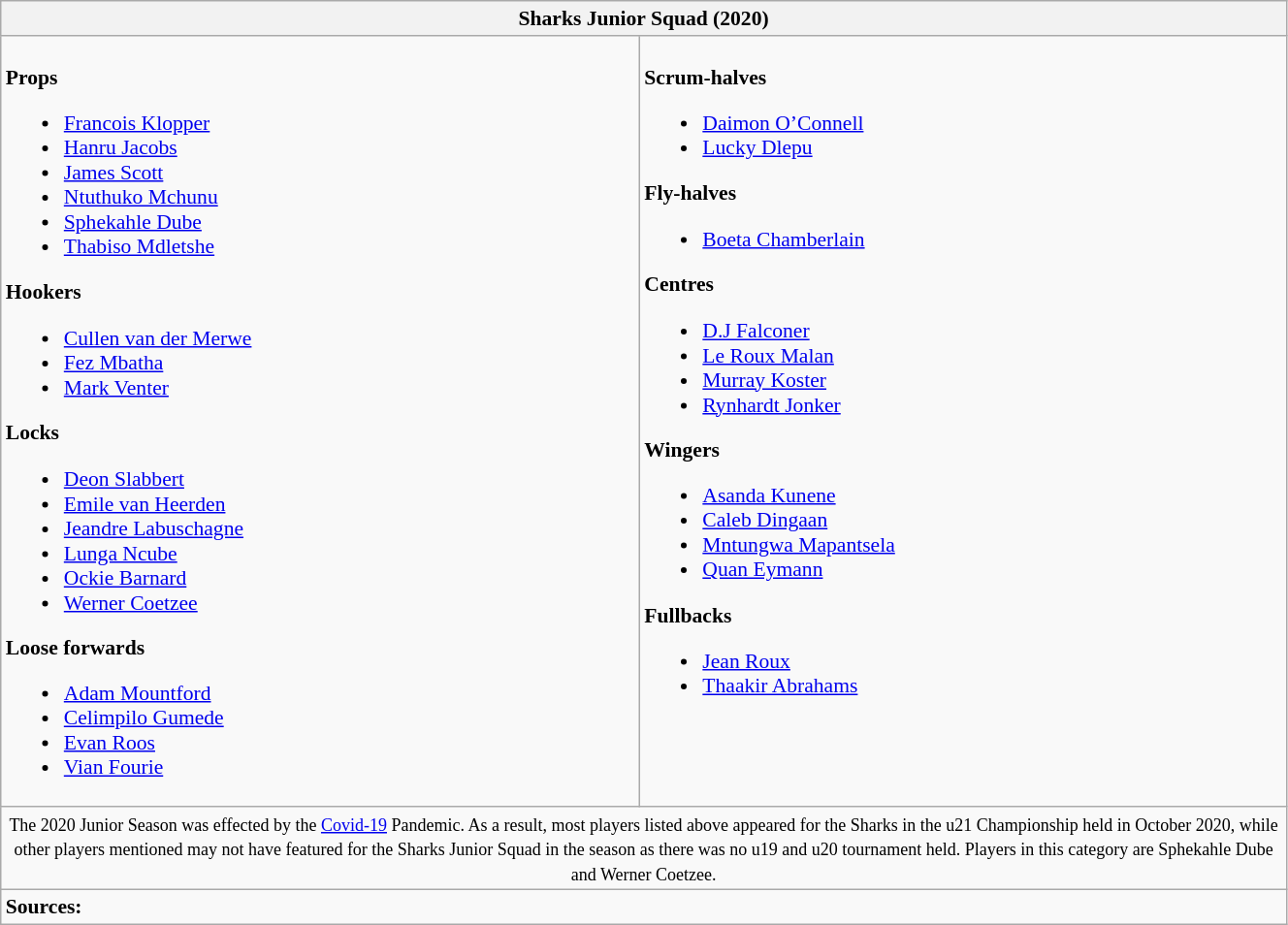<table class="wikitable" style="text-align:left; font-size:90%; width:70%">
<tr>
<th colspan="100%">Sharks Junior Squad (2020)</th>
</tr>
<tr valign="top">
<td><br><strong>Props</strong><ul><li> <a href='#'>Francois Klopper</a></li><li> <a href='#'>Hanru Jacobs</a></li><li> <a href='#'>James Scott</a></li><li> <a href='#'>Ntuthuko Mchunu</a></li><li> <a href='#'>Sphekahle Dube</a></li><li> <a href='#'>Thabiso Mdletshe</a></li></ul><strong>Hookers</strong><ul><li> <a href='#'>Cullen van der Merwe</a></li><li> <a href='#'>Fez Mbatha</a></li><li> <a href='#'>Mark Venter</a></li></ul><strong>Locks</strong><ul><li> <a href='#'>Deon Slabbert</a></li><li> <a href='#'>Emile van Heerden</a></li><li> <a href='#'>Jeandre Labuschagne</a></li><li> <a href='#'>Lunga Ncube</a></li><li> <a href='#'>Ockie Barnard</a></li><li> <a href='#'>Werner Coetzee</a></li></ul><strong>Loose forwards</strong><ul><li> <a href='#'>Adam Mountford</a></li><li> <a href='#'>Celimpilo Gumede</a></li><li> <a href='#'>Evan Roos</a></li><li> <a href='#'>Vian Fourie</a></li></ul></td>
<td><br><strong>Scrum-halves</strong><ul><li> <a href='#'>Daimon O’Connell</a></li><li> <a href='#'>Lucky Dlepu</a></li></ul><strong>Fly-halves</strong><ul><li> <a href='#'>Boeta Chamberlain</a></li></ul><strong>Centres</strong><ul><li> <a href='#'>D.J Falconer</a></li><li> <a href='#'>Le Roux Malan</a></li><li> <a href='#'>Murray Koster</a></li><li> <a href='#'>Rynhardt Jonker</a></li></ul><strong>Wingers</strong><ul><li> <a href='#'>Asanda Kunene</a></li><li> <a href='#'>Caleb Dingaan</a></li><li> <a href='#'>Mntungwa Mapantsela</a></li><li> <a href='#'>Quan Eymann</a></li></ul><strong>Fullbacks</strong><ul><li> <a href='#'>Jean Roux</a></li><li> <a href='#'>Thaakir Abrahams</a></li></ul></td>
</tr>
<tr>
<td colspan="100%" style="text-align:center;"><small> The 2020 Junior Season was effected by the <a href='#'>Covid-19</a> Pandemic. As a result, most players listed above appeared for the Sharks in the u21  Championship held in October 2020, while other players mentioned may not have featured for the Sharks Junior Squad in the season as there was no u19 and u20 tournament held. Players in this category are Sphekahle Dube and Werner Coetzee. </small></td>
</tr>
<tr>
<td colspan="100%" style="text-align:left;"><strong>Sources:</strong></td>
</tr>
</table>
